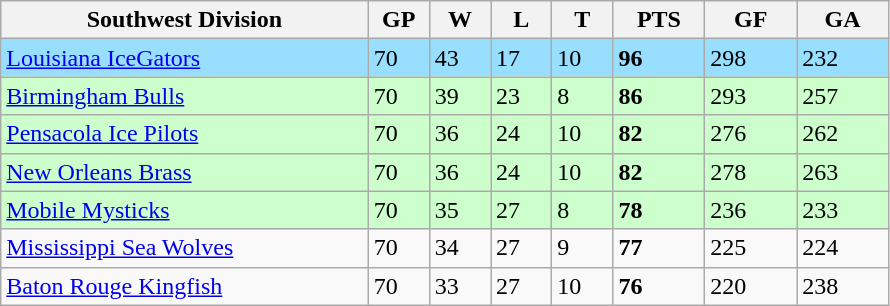<table class="wikitable">
<tr>
<th bgcolor="#DDDDFF" width="30%">Southwest Division</th>
<th bgcolor="#DDDDFF" width="5%">GP</th>
<th bgcolor="#DDDDFF" width="5%">W</th>
<th bgcolor="#DDDDFF" width="5%">L</th>
<th bgcolor="#DDDDFF" width="5%">T</th>
<th bgcolor="#DDDDFF" width="7.5%">PTS</th>
<th bgcolor="#DDDDFF" width="7.5%">GF</th>
<th bgcolor="#DDDDFF" width="7.5%">GA</th>
</tr>
<tr bgcolor="#97DEFF">
<td><a href='#'>Louisiana IceGators</a></td>
<td>70</td>
<td>43</td>
<td>17</td>
<td>10</td>
<td><strong>96</strong></td>
<td>298</td>
<td>232</td>
</tr>
<tr bgcolor="#ccffcc">
<td><a href='#'>Birmingham Bulls</a></td>
<td>70</td>
<td>39</td>
<td>23</td>
<td>8</td>
<td><strong>86</strong></td>
<td>293</td>
<td>257</td>
</tr>
<tr bgcolor="#ccffcc">
<td><a href='#'>Pensacola Ice Pilots</a></td>
<td>70</td>
<td>36</td>
<td>24</td>
<td>10</td>
<td><strong>82</strong></td>
<td>276</td>
<td>262</td>
</tr>
<tr bgcolor="#ccffcc">
<td><a href='#'>New Orleans Brass</a></td>
<td>70</td>
<td>36</td>
<td>24</td>
<td>10</td>
<td><strong>82</strong></td>
<td>278</td>
<td>263</td>
</tr>
<tr bgcolor="#ccffcc">
<td><a href='#'>Mobile Mysticks</a></td>
<td>70</td>
<td>35</td>
<td>27</td>
<td>8</td>
<td><strong>78</strong></td>
<td>236</td>
<td>233</td>
</tr>
<tr>
<td><a href='#'>Mississippi Sea Wolves</a></td>
<td>70</td>
<td>34</td>
<td>27</td>
<td>9</td>
<td><strong>77</strong></td>
<td>225</td>
<td>224</td>
</tr>
<tr>
<td><a href='#'>Baton Rouge Kingfish</a></td>
<td>70</td>
<td>33</td>
<td>27</td>
<td>10</td>
<td><strong>76</strong></td>
<td>220</td>
<td>238</td>
</tr>
</table>
